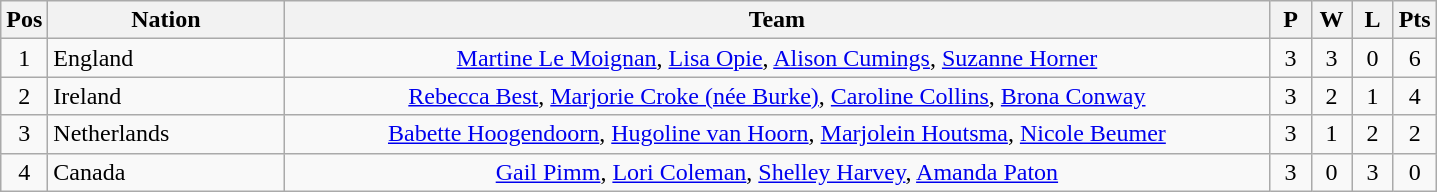<table class="wikitable" style="font-size: 100%">
<tr>
<th width=20>Pos</th>
<th width=150>Nation</th>
<th width=650>Team</th>
<th width=20>P</th>
<th width=20>W</th>
<th width=20>L</th>
<th width=20>Pts</th>
</tr>
<tr align=center>
<td>1</td>
<td align="left"> England</td>
<td><a href='#'>Martine Le Moignan</a>, <a href='#'>Lisa Opie</a>, <a href='#'>Alison Cumings</a>, <a href='#'>Suzanne Horner</a></td>
<td>3</td>
<td>3</td>
<td>0</td>
<td>6</td>
</tr>
<tr align=center>
<td>2</td>
<td align="left"> Ireland</td>
<td><a href='#'>Rebecca Best</a>, <a href='#'>Marjorie Croke (née Burke)</a>, <a href='#'>Caroline Collins</a>, <a href='#'>Brona Conway</a></td>
<td>3</td>
<td>2</td>
<td>1</td>
<td>4</td>
</tr>
<tr align=center>
<td>3</td>
<td align="left"> Netherlands</td>
<td><a href='#'>Babette Hoogendoorn</a>, <a href='#'>Hugoline van Hoorn</a>, <a href='#'>Marjolein Houtsma</a>, <a href='#'>Nicole Beumer</a></td>
<td>3</td>
<td>1</td>
<td>2</td>
<td>2</td>
</tr>
<tr align=center>
<td>4</td>
<td align="left"> Canada</td>
<td><a href='#'>Gail Pimm</a>, <a href='#'>Lori Coleman</a>, <a href='#'>Shelley Harvey</a>, <a href='#'>Amanda Paton</a></td>
<td>3</td>
<td>0</td>
<td>3</td>
<td>0</td>
</tr>
</table>
